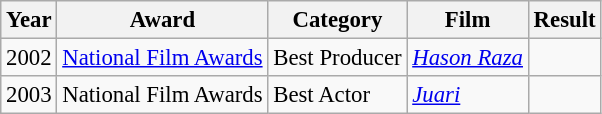<table class="wikitable" style="font-size: 95%;">
<tr>
<th>Year</th>
<th>Award</th>
<th>Category</th>
<th>Film</th>
<th>Result</th>
</tr>
<tr>
<td>2002</td>
<td><a href='#'>National Film Awards</a></td>
<td>Best Producer</td>
<td><em><a href='#'>Hason Raza</a></em></td>
<td></td>
</tr>
<tr>
<td>2003</td>
<td>National Film Awards</td>
<td>Best Actor</td>
<td><em><a href='#'>Juari</a></em></td>
<td></td>
</tr>
</table>
